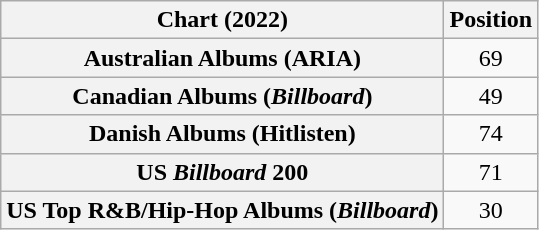<table class="wikitable sortable plainrowheaders" style="text-align:center">
<tr>
<th scope="col">Chart (2022)</th>
<th scope="col">Position</th>
</tr>
<tr>
<th scope="row">Australian Albums (ARIA)</th>
<td>69</td>
</tr>
<tr>
<th scope="row">Canadian Albums (<em>Billboard</em>)</th>
<td>49</td>
</tr>
<tr>
<th scope="row">Danish Albums (Hitlisten)</th>
<td>74</td>
</tr>
<tr>
<th scope="row">US <em>Billboard</em> 200</th>
<td>71</td>
</tr>
<tr>
<th scope="row">US Top R&B/Hip-Hop Albums (<em>Billboard</em>)</th>
<td>30</td>
</tr>
</table>
